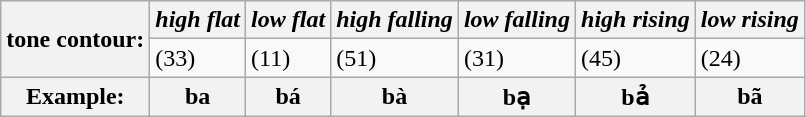<table class="wikitable">
<tr>
<th rowspan=2>tone contour:</th>
<th><em>high flat</em></th>
<th><em>low flat</em></th>
<th><em>high falling</em></th>
<th><em>low falling</em></th>
<th><em>high rising</em></th>
<th><em>low rising</em></th>
</tr>
<tr>
<td> (33)</td>
<td> (11)</td>
<td> (51)</td>
<td> (31)</td>
<td> (45)</td>
<td> (24)</td>
</tr>
<tr>
<th>Example:</th>
<th>ba</th>
<th>bá</th>
<th>bà</th>
<th>bạ</th>
<th>bả</th>
<th>bã</th>
</tr>
</table>
